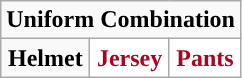<table class="wikitable">
<tr>
<td align="center" Colspan="3"><strong>Uniform Combination</strong></td>
</tr>
<tr align="center">
<td><strong>Helmet</strong></td>
<td style="background:white; color:#AB0520"><strong>Jersey</strong></td>
<td style="background:white; color:#AB0520"><strong>Pants</strong></td>
</tr>
</table>
